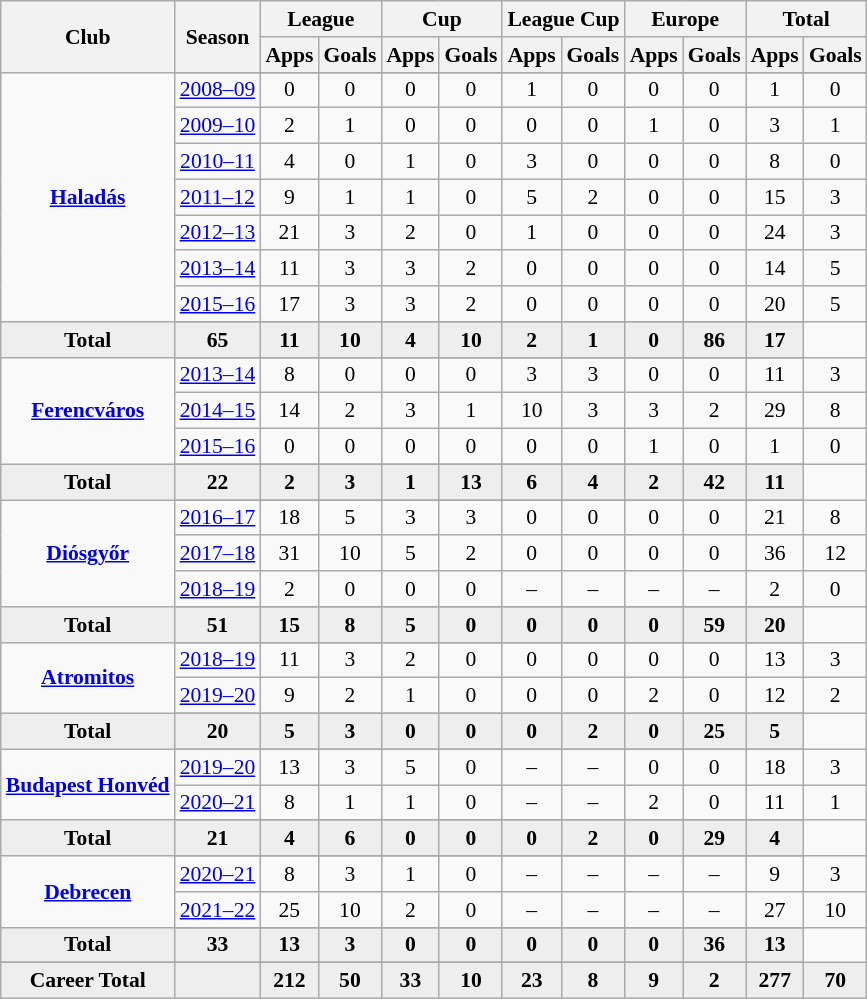<table class="wikitable" style="font-size:90%; text-align: center;">
<tr>
<th rowspan="2">Club</th>
<th rowspan="2">Season</th>
<th colspan="2">League</th>
<th colspan="2">Cup</th>
<th colspan="2">League Cup</th>
<th colspan="2">Europe</th>
<th colspan="2">Total</th>
</tr>
<tr>
<th>Apps</th>
<th>Goals</th>
<th>Apps</th>
<th>Goals</th>
<th>Apps</th>
<th>Goals</th>
<th>Apps</th>
<th>Goals</th>
<th>Apps</th>
<th>Goals</th>
</tr>
<tr ||-||-||-|->
<td rowspan="9" valign="center"><strong><a href='#'>Haladás</a></strong></td>
</tr>
<tr>
<td><a href='#'>2008–09</a></td>
<td>0</td>
<td>0</td>
<td>0</td>
<td>0</td>
<td>1</td>
<td>0</td>
<td>0</td>
<td>0</td>
<td>1</td>
<td>0</td>
</tr>
<tr>
<td><a href='#'>2009–10</a></td>
<td>2</td>
<td>1</td>
<td>0</td>
<td>0</td>
<td>0</td>
<td>0</td>
<td>1</td>
<td>0</td>
<td>3</td>
<td>1</td>
</tr>
<tr>
<td><a href='#'>2010–11</a></td>
<td>4</td>
<td>0</td>
<td>1</td>
<td>0</td>
<td>3</td>
<td>0</td>
<td>0</td>
<td>0</td>
<td>8</td>
<td>0</td>
</tr>
<tr>
<td><a href='#'>2011–12</a></td>
<td>9</td>
<td>1</td>
<td>1</td>
<td>0</td>
<td>5</td>
<td>2</td>
<td>0</td>
<td>0</td>
<td>15</td>
<td>3</td>
</tr>
<tr>
<td><a href='#'>2012–13</a></td>
<td>21</td>
<td>3</td>
<td>2</td>
<td>0</td>
<td>1</td>
<td>0</td>
<td>0</td>
<td>0</td>
<td>24</td>
<td>3</td>
</tr>
<tr>
<td><a href='#'>2013–14</a></td>
<td>11</td>
<td>3</td>
<td>3</td>
<td>2</td>
<td>0</td>
<td>0</td>
<td>0</td>
<td>0</td>
<td>14</td>
<td>5</td>
</tr>
<tr>
<td><a href='#'>2015–16</a></td>
<td>17</td>
<td>3</td>
<td>3</td>
<td>2</td>
<td>0</td>
<td>0</td>
<td>0</td>
<td>0</td>
<td>20</td>
<td>5</td>
</tr>
<tr>
</tr>
<tr style="font-weight:bold; background-color:#eeeeee;">
<td>Total</td>
<td>65</td>
<td>11</td>
<td>10</td>
<td>4</td>
<td>10</td>
<td>2</td>
<td>1</td>
<td>0</td>
<td>86</td>
<td>17</td>
</tr>
<tr>
<td rowspan="5" valign="center"><strong><a href='#'>Ferencváros</a></strong></td>
</tr>
<tr>
<td><a href='#'>2013–14</a></td>
<td>8</td>
<td>0</td>
<td>0</td>
<td>0</td>
<td>3</td>
<td>3</td>
<td>0</td>
<td>0</td>
<td>11</td>
<td>3</td>
</tr>
<tr>
<td><a href='#'>2014–15</a></td>
<td>14</td>
<td>2</td>
<td>3</td>
<td>1</td>
<td>10</td>
<td>3</td>
<td>3</td>
<td>2</td>
<td>29</td>
<td>8</td>
</tr>
<tr>
<td><a href='#'>2015–16</a></td>
<td>0</td>
<td>0</td>
<td>0</td>
<td>0</td>
<td>0</td>
<td>0</td>
<td>1</td>
<td>0</td>
<td>1</td>
<td>0</td>
</tr>
<tr>
</tr>
<tr style="font-weight:bold; background-color:#eeeeee;">
<td>Total</td>
<td>22</td>
<td>2</td>
<td>3</td>
<td>1</td>
<td>13</td>
<td>6</td>
<td>4</td>
<td>2</td>
<td>42</td>
<td>11</td>
</tr>
<tr>
<td rowspan="5" valign="center"><strong><a href='#'>Diósgyőr</a></strong></td>
</tr>
<tr>
<td><a href='#'>2016–17</a></td>
<td>18</td>
<td>5</td>
<td>3</td>
<td>3</td>
<td>0</td>
<td>0</td>
<td>0</td>
<td>0</td>
<td>21</td>
<td>8</td>
</tr>
<tr>
<td><a href='#'>2017–18</a></td>
<td>31</td>
<td>10</td>
<td>5</td>
<td>2</td>
<td>0</td>
<td>0</td>
<td>0</td>
<td>0</td>
<td>36</td>
<td>12</td>
</tr>
<tr>
<td><a href='#'>2018–19</a></td>
<td>2</td>
<td>0</td>
<td>0</td>
<td>0</td>
<td>–</td>
<td>–</td>
<td>–</td>
<td>–</td>
<td>2</td>
<td>0</td>
</tr>
<tr>
</tr>
<tr style="font-weight:bold; background-color:#eeeeee;">
<td>Total</td>
<td>51</td>
<td>15</td>
<td>8</td>
<td>5</td>
<td>0</td>
<td>0</td>
<td>0</td>
<td>0</td>
<td>59</td>
<td>20</td>
</tr>
<tr>
<td rowspan="4" valign="center"><strong><a href='#'>Atromitos</a></strong></td>
</tr>
<tr>
<td><a href='#'>2018–19</a></td>
<td>11</td>
<td>3</td>
<td>2</td>
<td>0</td>
<td>0</td>
<td>0</td>
<td>0</td>
<td>0</td>
<td>13</td>
<td>3</td>
</tr>
<tr>
<td><a href='#'>2019–20</a></td>
<td>9</td>
<td>2</td>
<td>1</td>
<td>0</td>
<td>0</td>
<td>0</td>
<td>2</td>
<td>0</td>
<td>12</td>
<td>2</td>
</tr>
<tr>
</tr>
<tr style="font-weight:bold; background-color:#eeeeee;">
<td>Total</td>
<td>20</td>
<td>5</td>
<td>3</td>
<td>0</td>
<td>0</td>
<td>0</td>
<td>2</td>
<td>0</td>
<td>25</td>
<td>5</td>
</tr>
<tr>
<td rowspan="4" valign="center"><strong><a href='#'>Budapest Honvéd</a></strong></td>
</tr>
<tr>
<td><a href='#'>2019–20</a></td>
<td>13</td>
<td>3</td>
<td>5</td>
<td>0</td>
<td>–</td>
<td>–</td>
<td>0</td>
<td>0</td>
<td>18</td>
<td>3</td>
</tr>
<tr>
<td><a href='#'>2020–21</a></td>
<td>8</td>
<td>1</td>
<td>1</td>
<td>0</td>
<td>–</td>
<td>–</td>
<td>2</td>
<td>0</td>
<td>11</td>
<td>1</td>
</tr>
<tr>
</tr>
<tr style="font-weight:bold; background-color:#eeeeee;">
<td>Total</td>
<td>21</td>
<td>4</td>
<td>6</td>
<td>0</td>
<td>0</td>
<td>0</td>
<td>2</td>
<td>0</td>
<td>29</td>
<td>4</td>
</tr>
<tr>
<td rowspan="4" valign="center"><strong><a href='#'>Debrecen</a></strong></td>
</tr>
<tr>
<td><a href='#'>2020–21</a></td>
<td>8</td>
<td>3</td>
<td>1</td>
<td>0</td>
<td>–</td>
<td>–</td>
<td>–</td>
<td>–</td>
<td>9</td>
<td>3</td>
</tr>
<tr>
<td><a href='#'>2021–22</a></td>
<td>25</td>
<td>10</td>
<td>2</td>
<td>0</td>
<td>–</td>
<td>–</td>
<td>–</td>
<td>–</td>
<td>27</td>
<td>10</td>
</tr>
<tr>
</tr>
<tr style="font-weight:bold; background-color:#eeeeee;">
<td>Total</td>
<td>33</td>
<td>13</td>
<td>3</td>
<td>0</td>
<td>0</td>
<td>0</td>
<td>0</td>
<td>0</td>
<td>36</td>
<td>13</td>
</tr>
<tr>
</tr>
<tr style="font-weight:bold; background-color:#eeeeee;">
<td rowspan="2" valign="top"><strong>Career Total</strong></td>
<td></td>
<td><strong>212</strong></td>
<td><strong>50</strong></td>
<td><strong>33</strong></td>
<td><strong>10</strong></td>
<td><strong>23</strong></td>
<td><strong>8</strong></td>
<td><strong>9</strong></td>
<td><strong>2</strong></td>
<td><strong>277</strong></td>
<td><strong>70</strong></td>
</tr>
</table>
